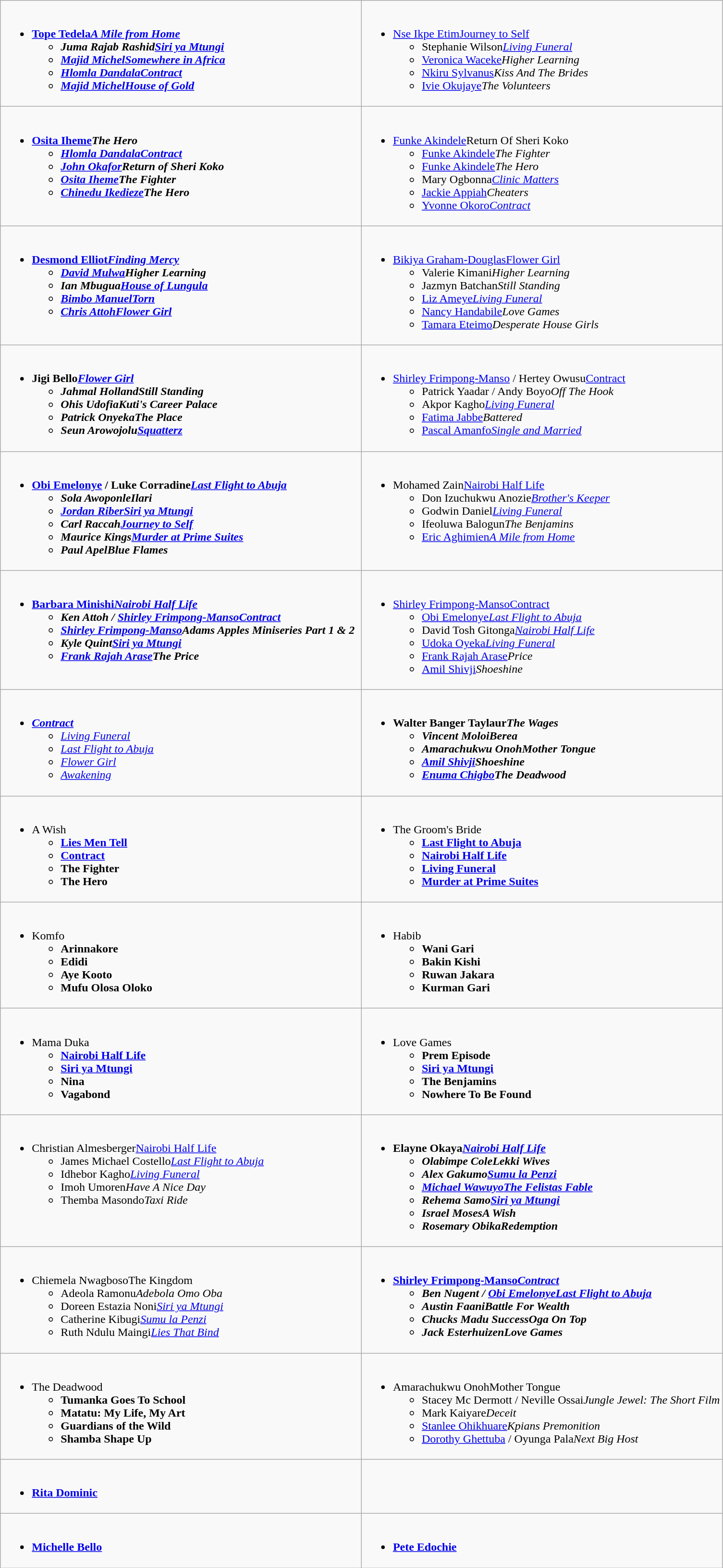<table role="presentation" class=wikitable>
<tr>
<td style="vertical-align:top; width:50%;"><br><ul><li><strong><a href='#'>Tope Tedela</a><em><a href='#'>A Mile from Home</a><strong><em> <ul><li>Juma Rajab Rashid</em><a href='#'>Siri ya Mtungi</a><em></li><li><a href='#'>Majid Michel</a></em><a href='#'>Somewhere in Africa</a><em></li><li><a href='#'>Hlomla Dandala</a></em><a href='#'>Contract</a><em></li><li><a href='#'>Majid Michel</a></em><a href='#'>House of Gold</a><em></li></ul></li></ul></td>
<td style="vertical-align:top; width:50%;"><br><ul><li></strong><a href='#'>Nse Ikpe Etim</a></em><a href='#'>Journey to Self</a></em></strong> <ul><li>Stephanie Wilson<em><a href='#'>Living Funeral</a></em></li><li><a href='#'>Veronica Waceke</a><em>Higher Learning</em></li><li><a href='#'>Nkiru Sylvanus</a><em>Kiss And The Brides</em></li><li><a href='#'>Ivie Okujaye</a><em>The Volunteers</em></li></ul></li></ul></td>
</tr>
<tr>
<td style="vertical-align:top; width:50%;"><br><ul><li><strong><a href='#'>Osita Iheme</a><em>The Hero<strong><em> <ul><li><a href='#'>Hlomla Dandala</a></em><a href='#'>Contract</a><em></li><li><a href='#'>John Okafor</a></em>Return of Sheri Koko<em></li><li><a href='#'>Osita Iheme</a></em>The Fighter<em></li><li><a href='#'>Chinedu Ikedieze</a></em>The Hero<em></li></ul></li></ul></td>
<td style="vertical-align:top; width:50%;"><br><ul><li></strong><a href='#'>Funke Akindele</a></em>Return Of Sheri Koko</em></strong> <ul><li><a href='#'>Funke Akindele</a><em>The Fighter</em></li><li><a href='#'>Funke Akindele</a><em>The Hero</em></li><li>Mary Ogbonna<em><a href='#'>Clinic Matters</a></em></li><li><a href='#'>Jackie Appiah</a><em>Cheaters</em></li><li><a href='#'>Yvonne Okoro</a><em><a href='#'>Contract</a></em></li></ul></li></ul></td>
</tr>
<tr>
<td style="vertical-align:top; width:50%;"><br><ul><li><strong><a href='#'>Desmond Elliot</a><em><a href='#'>Finding Mercy</a><strong><em> <ul><li><a href='#'>David Mulwa</a></em>Higher Learning<em></li><li>Ian Mbugua</em><a href='#'>House of Lungula</a><em></li><li><a href='#'>Bimbo Manuel</a></em><a href='#'>Torn</a><em></li><li><a href='#'>Chris Attoh</a></em><a href='#'>Flower Girl</a><em></li></ul></li></ul></td>
<td style="vertical-align:top; width:50%;"><br><ul><li></strong><a href='#'>Bikiya Graham-Douglas</a></em><a href='#'>Flower Girl</a></em></strong> <ul><li>Valerie Kimani<em>Higher Learning</em></li><li>Jazmyn Batchan<em>Still Standing</em></li><li><a href='#'>Liz Ameye</a><em><a href='#'>Living Funeral</a></em></li><li><a href='#'>Nancy Handabile</a><em>Love Games</em></li><li><a href='#'>Tamara Eteimo</a><em>Desperate  House Girls</em></li></ul></li></ul></td>
</tr>
<tr>
<td style="vertical-align:top; width:50%;"><br><ul><li><strong>Jigi Bello<em><a href='#'>Flower Girl</a><strong><em> <ul><li>Jahmal Holland</em>Still Standing<em></li><li>Ohis Udofia</em>Kuti's Career Palace<em></li><li>Patrick Onyeka</em>The Place<em></li><li>Seun Arowojolu</em><a href='#'>Squatterz</a><em></li></ul></li></ul></td>
<td style="vertical-align:top; width:50%;"><br><ul><li></strong><a href='#'>Shirley Frimpong-Manso</a> / Hertey Owusu</em><a href='#'>Contract</a></em></strong> <ul><li>Patrick Yaadar / Andy Boyo<em>Off The Hook</em></li><li>Akpor Kagho<em><a href='#'>Living Funeral</a></em></li><li><a href='#'>Fatima Jabbe</a><em>Battered</em></li><li><a href='#'>Pascal Amanfo</a><em><a href='#'>Single and Married</a></em></li></ul></li></ul></td>
</tr>
<tr>
<td style="vertical-align:top; width:50%;"><br><ul><li><strong><a href='#'>Obi Emelonye</a> / Luke Corradine<em><a href='#'>Last Flight to Abuja</a><strong><em> <ul><li>Sola Awoponle</em>Ilari<em></li><li><a href='#'>Jordan Riber</a></em><a href='#'>Siri ya Mtungi</a><em></li><li>Carl Raccah</em><a href='#'>Journey to Self</a><em></li><li>Maurice Kings</em><a href='#'>Murder at Prime Suites</a><em></li><li>Paul Apel</em>Blue Flames<em></li></ul></li></ul></td>
<td style="vertical-align:top; width:50%;"><br><ul><li></strong>Mohamed Zain</em><a href='#'>Nairobi Half Life</a></em></strong> <ul><li>Don Izuchukwu Anozie<em><a href='#'>Brother's Keeper</a></em></li><li>Godwin Daniel<em><a href='#'>Living Funeral</a></em></li><li>Ifeoluwa Balogun<em>The Benjamins</em></li><li><a href='#'>Eric Aghimien</a><em><a href='#'>A Mile from Home</a></em></li></ul></li></ul></td>
</tr>
<tr>
<td style="vertical-align:top; width:50%;"><br><ul><li><strong><a href='#'>Barbara Minishi</a><em><a href='#'>Nairobi Half Life</a><strong><em> <ul><li>Ken Attoh / <a href='#'>Shirley Frimpong-Manso</a></em><a href='#'>Contract</a><em></li><li><a href='#'>Shirley Frimpong-Manso</a></em>Adams Apples Miniseries Part 1 & 2<em></li><li>Kyle Quint</em><a href='#'>Siri ya Mtungi</a><em></li><li><a href='#'>Frank Rajah Arase</a></em>The Price<em></li></ul></li></ul></td>
<td style="vertical-align:top; width:50%;"><br><ul><li></strong><a href='#'>Shirley Frimpong-Manso</a></em><a href='#'>Contract</a></em></strong> <ul><li><a href='#'>Obi Emelonye</a><em><a href='#'>Last Flight to Abuja</a></em></li><li>David Tosh Gitonga<em><a href='#'>Nairobi Half Life</a></em></li><li><a href='#'>Udoka Oyeka</a><em><a href='#'>Living Funeral</a></em></li><li><a href='#'>Frank Rajah Arase</a><em>Price</em></li><li><a href='#'>Amil Shivji</a><em>Shoeshine</em></li></ul></li></ul></td>
</tr>
<tr>
<td style="vertical-align:top; width:50%;"><br><ul><li><strong><em><a href='#'>Contract</a></em></strong> <ul><li><em><a href='#'>Living Funeral</a></em></li><li><em><a href='#'>Last Flight to Abuja</a></em></li><li><em><a href='#'>Flower Girl</a></em></li><li><em><a href='#'>Awakening</a></em></li></ul></li></ul></td>
<td style="vertical-align:top; width:50%;"><br><ul><li><strong>Walter Banger Taylaur<em>The Wages<strong><em> <ul><li>Vincent Moloi</em>Berea<em></li><li>Amarachukwu Onoh</em>Mother Tongue<em></li><li><a href='#'>Amil Shivji</a></em>Shoeshine<em></li><li><a href='#'>Enuma Chigbo</a></em>The Deadwood<em></li></ul></li></ul></td>
</tr>
<tr>
<td style="vertical-align:top; width:50%;"><br><ul><li></em></strong>A Wish<strong><em> <ul><li></em><a href='#'>Lies Men Tell</a><em></li><li></em><a href='#'>Contract</a><em></li><li></em>The Fighter<em></li><li></em>The Hero<em></li></ul></li></ul></td>
<td style="vertical-align:top; width:50%;"><br><ul><li></em></strong>The Groom's Bride<strong><em> <ul><li></em><a href='#'>Last Flight to Abuja</a><em></li><li></em><a href='#'>Nairobi Half Life</a><em></li><li></em><a href='#'>Living Funeral</a><em></li><li></em><a href='#'>Murder at Prime Suites</a><em></li></ul></li></ul></td>
</tr>
<tr>
<td style="vertical-align:top; width:50%;"><br><ul><li></em></strong>Komfo<strong><em> <ul><li></em>Arinnakore<em></li><li></em>Edidi<em></li><li></em>Aye Kooto<em></li><li></em>Mufu Olosa Oloko<em></li></ul></li></ul></td>
<td style="vertical-align:top; width:50%;"><br><ul><li></em></strong>Habib<strong><em> <ul><li></em>Wani Gari<em></li><li></em>Bakin Kishi<em></li><li></em>Ruwan Jakara<em></li><li></em>Kurman Gari<em></li></ul></li></ul></td>
</tr>
<tr>
<td style="vertical-align:top; width:50%;"><br><ul><li></em></strong>Mama Duka<strong><em> <ul><li></em><a href='#'>Nairobi Half Life</a><em></li><li></em><a href='#'>Siri ya Mtungi</a><em></li><li></em>Nina<em></li><li></em>Vagabond<em></li></ul></li></ul></td>
<td style="vertical-align:top; width:50%;"><br><ul><li></em></strong>Love Games<strong><em> <ul><li></em>Prem Episode<em></li><li></em><a href='#'>Siri ya Mtungi</a><em></li><li></em>The Benjamins<em></li><li></em>Nowhere To Be Found<em></li></ul></li></ul></td>
</tr>
<tr>
<td style="vertical-align:top; width:50%;"><br><ul><li></strong>Christian Almesberger</em><a href='#'>Nairobi Half Life</a></em></strong> <ul><li>James Michael Costello<em><a href='#'>Last Flight to Abuja</a></em></li><li>Idhebor Kagho<em><a href='#'>Living Funeral</a></em></li><li>Imoh Umoren<em>Have A Nice Day</em></li><li>Themba Masondo<em>Taxi Ride</em></li></ul></li></ul></td>
<td style="vertical-align:top; width:50%;"><br><ul><li><strong>Elayne Okaya<em><a href='#'>Nairobi Half Life</a><strong><em> <ul><li>Olabimpe Cole</em>Lekki Wives<em></li><li>Alex Gakumo</em><a href='#'>Sumu la Penzi</a><em></li><li><a href='#'>Michael Wawuyo</a></em><a href='#'>The Felistas Fable</a><em></li><li>Rehema Samo</em><a href='#'>Siri ya Mtungi</a><em></li><li>Israel Moses</em>A Wish<em></li><li>Rosemary Obika</em>Redemption<em></li></ul></li></ul></td>
</tr>
<tr>
<td style="vertical-align:top; width:50%;"><br><ul><li></strong>Chiemela Nwagboso</em>The Kingdom</em></strong> <ul><li>Adeola Ramonu<em>Adebola  Omo Oba</em></li><li>Doreen Estazia Noni<em><a href='#'>Siri ya Mtungi</a></em></li><li>Catherine Kibugi<em><a href='#'>Sumu la Penzi</a></em></li><li>Ruth Ndulu Maingi<em><a href='#'>Lies That Bind</a></em></li></ul></li></ul></td>
<td style="vertical-align:top; width:50%;"><br><ul><li><strong><a href='#'>Shirley Frimpong-Manso</a><em><a href='#'>Contract</a><strong><em> <ul><li>Ben Nugent / <a href='#'>Obi Emelonye</a></em><a href='#'>Last Flight to Abuja</a><em></li><li>Austin Faani</em>Battle For Wealth<em></li><li>Chucks Madu Success</em>Oga On Top<em></li><li>Jack Esterhuizen</em>Love Games<em></li></ul></li></ul></td>
</tr>
<tr>
<td style="vertical-align:top; width:50%;"><br><ul><li></em></strong>The Deadwood<strong><em> <ul><li></em>Tumanka Goes To School<em></li><li></em>Matatu: My Life, My Art<em></li><li></em>Guardians of the Wild<em></li><li></em>Shamba Shape Up<em></li></ul></li></ul></td>
<td style="vertical-align:top; width:50%;"><br><ul><li></strong>Amarachukwu Onoh</em>Mother Tongue</em></strong> <ul><li>Stacey Mc Dermott / Neville Ossai<em>Jungle Jewel: The Short Film</em></li><li>Mark Kaiyare<em>Deceit</em></li><li><a href='#'>Stanlee Ohikhuare</a><em>Kpians Premonition</em></li><li><a href='#'>Dorothy Ghettuba</a> / Oyunga Pala<em>Next Big Host</em></li></ul></li></ul></td>
</tr>
<tr>
<td style="vertical-align:top; width:50%;"><br><ul><li><strong><a href='#'>Rita Dominic</a></strong> </li></ul></td>
</tr>
<tr>
<td style="vertical-align:top; width:50%;"><br><ul><li><strong><a href='#'>Michelle Bello</a></strong> </li></ul></td>
<td style="vertical-align:top; width:50%;"><br><ul><li><strong><a href='#'>Pete Edochie</a></strong> </li></ul></td>
</tr>
</table>
